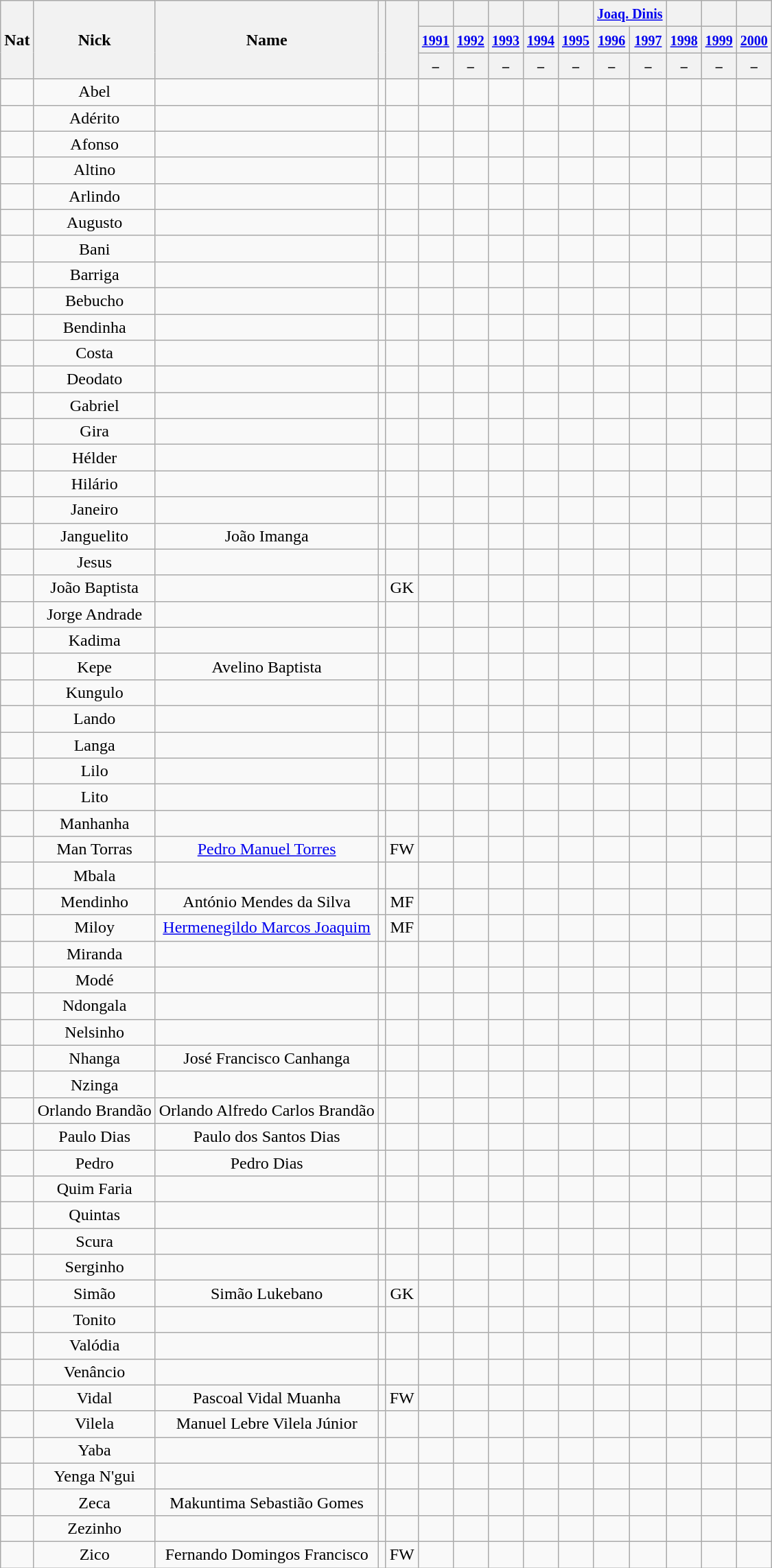<table class="wikitable plainrowheaders sortable" style="text-align:center">
<tr>
<th scope="col" rowspan="3">Nat</th>
<th scope="col" rowspan="3">Nick</th>
<th scope="col" rowspan="3">Name</th>
<th scope="col" rowspan="3"></th>
<th scope="col" rowspan="3"></th>
<th colspan="1"><small></small></th>
<th colspan="1"><small></small></th>
<th colspan="1"><small></small></th>
<th colspan="1"><small></small></th>
<th colspan="1"><small></small></th>
<th colspan="2"><small><a href='#'>Joaq. Dinis</a></small></th>
<th colspan="1"><small></small></th>
<th colspan="1"><small></small></th>
<th colspan="1"><small></small></th>
</tr>
<tr>
<th colspan="1"><small><a href='#'>1991</a></small></th>
<th colspan="1"><small><a href='#'>1992</a></small></th>
<th colspan="1"><small><a href='#'>1993</a></small></th>
<th colspan="1"><small><a href='#'>1994</a></small></th>
<th colspan="1"><small><a href='#'>1995</a></small></th>
<th colspan="1"><small><a href='#'>1996</a></small></th>
<th colspan="1"><small><a href='#'>1997</a></small></th>
<th colspan="1"><small><a href='#'>1998</a></small></th>
<th colspan="1"><small><a href='#'>1999</a></small></th>
<th colspan="1"><small><a href='#'>2000</a></small></th>
</tr>
<tr>
<th scope="col" rowspan="1"><small>–</small></th>
<th scope="col" rowspan="1"><small>–</small></th>
<th scope="col" rowspan="1"><small>–</small></th>
<th scope="col" rowspan="1"><small>–</small></th>
<th scope="col" rowspan="1"><small>–</small></th>
<th scope="col" rowspan="1"><small>–</small></th>
<th scope="col" rowspan="1"><small>–</small></th>
<th scope="col" rowspan="1"><small>–</small></th>
<th scope="col" rowspan="1"><small>–</small></th>
<th scope="col" rowspan="1"><small>–</small></th>
</tr>
<tr>
<td></td>
<td>Abel</td>
<td></td>
<td></td>
<td></td>
<td></td>
<td></td>
<td></td>
<td></td>
<td></td>
<td></td>
<td></td>
<td></td>
<td></td>
<td></td>
</tr>
<tr>
<td></td>
<td>Adérito</td>
<td></td>
<td></td>
<td></td>
<td></td>
<td></td>
<td></td>
<td></td>
<td></td>
<td></td>
<td></td>
<td></td>
<td></td>
<td></td>
</tr>
<tr>
<td></td>
<td>Afonso</td>
<td></td>
<td></td>
<td></td>
<td></td>
<td></td>
<td></td>
<td></td>
<td></td>
<td></td>
<td></td>
<td></td>
<td></td>
<td></td>
</tr>
<tr>
<td></td>
<td>Altino</td>
<td></td>
<td></td>
<td></td>
<td></td>
<td></td>
<td></td>
<td></td>
<td></td>
<td></td>
<td></td>
<td></td>
<td></td>
<td></td>
</tr>
<tr>
<td></td>
<td>Arlindo</td>
<td></td>
<td></td>
<td></td>
<td></td>
<td></td>
<td></td>
<td></td>
<td></td>
<td></td>
<td></td>
<td></td>
<td></td>
<td></td>
</tr>
<tr>
<td></td>
<td>Augusto</td>
<td></td>
<td></td>
<td></td>
<td></td>
<td></td>
<td></td>
<td></td>
<td></td>
<td></td>
<td></td>
<td></td>
<td></td>
<td></td>
</tr>
<tr>
<td></td>
<td>Bani</td>
<td></td>
<td></td>
<td></td>
<td></td>
<td></td>
<td></td>
<td></td>
<td></td>
<td></td>
<td></td>
<td></td>
<td></td>
<td></td>
</tr>
<tr>
<td></td>
<td>Barriga</td>
<td></td>
<td></td>
<td></td>
<td></td>
<td></td>
<td></td>
<td></td>
<td></td>
<td></td>
<td></td>
<td></td>
<td></td>
<td></td>
</tr>
<tr>
<td></td>
<td>Bebucho</td>
<td></td>
<td></td>
<td></td>
<td></td>
<td></td>
<td></td>
<td></td>
<td></td>
<td></td>
<td></td>
<td></td>
<td></td>
<td></td>
</tr>
<tr>
<td></td>
<td>Bendinha</td>
<td></td>
<td></td>
<td></td>
<td></td>
<td></td>
<td></td>
<td></td>
<td></td>
<td></td>
<td></td>
<td></td>
<td></td>
<td></td>
</tr>
<tr>
<td></td>
<td>Costa</td>
<td></td>
<td></td>
<td></td>
<td></td>
<td></td>
<td></td>
<td></td>
<td></td>
<td></td>
<td></td>
<td></td>
<td></td>
<td></td>
</tr>
<tr>
<td></td>
<td>Deodato</td>
<td></td>
<td></td>
<td></td>
<td></td>
<td></td>
<td></td>
<td></td>
<td></td>
<td></td>
<td></td>
<td></td>
<td></td>
<td></td>
</tr>
<tr>
<td></td>
<td>Gabriel</td>
<td></td>
<td></td>
<td data-sort-value="2"></td>
<td></td>
<td></td>
<td></td>
<td></td>
<td></td>
<td></td>
<td></td>
<td></td>
<td></td>
<td></td>
</tr>
<tr>
<td></td>
<td>Gira</td>
<td></td>
<td></td>
<td></td>
<td></td>
<td></td>
<td></td>
<td></td>
<td></td>
<td></td>
<td></td>
<td></td>
<td></td>
<td></td>
</tr>
<tr>
<td></td>
<td data-sort-value="Helder">Hélder</td>
<td></td>
<td></td>
<td></td>
<td></td>
<td></td>
<td></td>
<td></td>
<td></td>
<td></td>
<td></td>
<td></td>
<td></td>
<td></td>
</tr>
<tr>
<td></td>
<td>Hilário</td>
<td></td>
<td></td>
<td></td>
<td></td>
<td></td>
<td></td>
<td></td>
<td></td>
<td></td>
<td></td>
<td></td>
<td></td>
<td></td>
</tr>
<tr>
<td></td>
<td>Janeiro</td>
<td></td>
<td></td>
<td></td>
<td data-sort-value="19911"><a href='#'></a></td>
<td></td>
<td></td>
<td></td>
<td></td>
<td></td>
<td></td>
<td></td>
<td></td>
<td></td>
</tr>
<tr>
<td></td>
<td>Janguelito</td>
<td>João Imanga</td>
<td></td>
<td></td>
<td></td>
<td></td>
<td></td>
<td></td>
<td></td>
<td></td>
<td></td>
<td></td>
<td></td>
<td></td>
</tr>
<tr>
<td></td>
<td>Jesus</td>
<td></td>
<td></td>
<td></td>
<td data-sort-value="19911"><a href='#'></a></td>
<td></td>
<td></td>
<td></td>
<td></td>
<td></td>
<td></td>
<td></td>
<td></td>
<td></td>
</tr>
<tr>
<td></td>
<td data-sort-value="Joao B">João Baptista</td>
<td></td>
<td></td>
<td data-sort-value="1">GK</td>
<td></td>
<td></td>
<td></td>
<td></td>
<td></td>
<td></td>
<td></td>
<td></td>
<td></td>
<td></td>
</tr>
<tr>
<td></td>
<td>Jorge Andrade</td>
<td></td>
<td></td>
<td></td>
<td></td>
<td></td>
<td></td>
<td></td>
<td></td>
<td></td>
<td></td>
<td></td>
<td></td>
<td></td>
</tr>
<tr>
<td></td>
<td>Kadima</td>
<td></td>
<td></td>
<td></td>
<td></td>
<td></td>
<td></td>
<td></td>
<td></td>
<td></td>
<td></td>
<td></td>
<td></td>
<td></td>
</tr>
<tr>
<td></td>
<td>Kepe</td>
<td>Avelino Baptista</td>
<td></td>
<td></td>
<td></td>
<td></td>
<td></td>
<td></td>
<td></td>
<td></td>
<td></td>
<td></td>
<td></td>
<td></td>
</tr>
<tr>
<td></td>
<td>Kungulo</td>
<td></td>
<td></td>
<td></td>
<td></td>
<td></td>
<td></td>
<td></td>
<td></td>
<td></td>
<td></td>
<td></td>
<td></td>
<td></td>
</tr>
<tr>
<td></td>
<td>Lando</td>
<td></td>
<td></td>
<td></td>
<td></td>
<td></td>
<td></td>
<td></td>
<td></td>
<td></td>
<td></td>
<td></td>
<td></td>
<td></td>
</tr>
<tr>
<td></td>
<td>Langa</td>
<td></td>
<td></td>
<td></td>
<td></td>
<td></td>
<td></td>
<td></td>
<td></td>
<td></td>
<td></td>
<td></td>
<td></td>
<td></td>
</tr>
<tr>
<td></td>
<td>Lilo</td>
<td></td>
<td></td>
<td></td>
<td></td>
<td></td>
<td></td>
<td></td>
<td></td>
<td></td>
<td></td>
<td></td>
<td></td>
<td></td>
</tr>
<tr>
<td></td>
<td>Lito</td>
<td></td>
<td></td>
<td></td>
<td data-sort-value="19911"><a href='#'></a></td>
<td></td>
<td></td>
<td></td>
<td></td>
<td></td>
<td></td>
<td></td>
<td></td>
<td></td>
</tr>
<tr>
<td></td>
<td>Manhanha</td>
<td></td>
<td></td>
<td></td>
<td></td>
<td></td>
<td></td>
<td></td>
<td></td>
<td></td>
<td></td>
<td></td>
<td></td>
<td></td>
</tr>
<tr>
<td></td>
<td>Man Torras</td>
<td><a href='#'>Pedro Manuel Torres</a></td>
<td></td>
<td>FW</td>
<td></td>
<td></td>
<td></td>
<td></td>
<td></td>
<td></td>
<td></td>
<td></td>
<td></td>
<td></td>
</tr>
<tr>
<td></td>
<td>Mbala</td>
<td></td>
<td></td>
<td></td>
<td></td>
<td></td>
<td></td>
<td></td>
<td></td>
<td></td>
<td></td>
<td></td>
<td></td>
<td></td>
</tr>
<tr>
<td></td>
<td>Mendinho</td>
<td>António Mendes da Silva</td>
<td></td>
<td data-sort-value="3">MF</td>
<td></td>
<td></td>
<td></td>
<td></td>
<td></td>
<td></td>
<td></td>
<td></td>
<td></td>
<td></td>
</tr>
<tr>
<td></td>
<td>Miloy</td>
<td><a href='#'>Hermenegildo Marcos Joaquim</a></td>
<td></td>
<td data-sort-value="3">MF</td>
<td></td>
<td></td>
<td></td>
<td></td>
<td></td>
<td></td>
<td></td>
<td></td>
<td></td>
<td></td>
</tr>
<tr>
<td></td>
<td>Miranda</td>
<td></td>
<td></td>
<td></td>
<td></td>
<td></td>
<td></td>
<td></td>
<td></td>
<td></td>
<td></td>
<td></td>
<td></td>
<td></td>
</tr>
<tr>
<td></td>
<td>Modé</td>
<td></td>
<td></td>
<td></td>
<td></td>
<td></td>
<td></td>
<td></td>
<td></td>
<td></td>
<td></td>
<td></td>
<td></td>
<td></td>
</tr>
<tr>
<td></td>
<td>Ndongala</td>
<td></td>
<td></td>
<td></td>
<td data-sort-value="19911"><a href='#'></a></td>
<td></td>
<td></td>
<td></td>
<td></td>
<td></td>
<td></td>
<td></td>
<td></td>
<td></td>
</tr>
<tr>
<td></td>
<td>Nelsinho</td>
<td></td>
<td></td>
<td></td>
<td></td>
<td></td>
<td></td>
<td></td>
<td></td>
<td></td>
<td></td>
<td></td>
<td></td>
<td></td>
</tr>
<tr>
<td></td>
<td>Nhanga</td>
<td>José Francisco Canhanga</td>
<td></td>
<td></td>
<td></td>
<td></td>
<td></td>
<td></td>
<td></td>
<td></td>
<td></td>
<td></td>
<td></td>
<td></td>
</tr>
<tr>
<td></td>
<td>Nzinga</td>
<td></td>
<td></td>
<td></td>
<td></td>
<td></td>
<td></td>
<td></td>
<td></td>
<td></td>
<td></td>
<td></td>
<td></td>
<td></td>
</tr>
<tr>
<td></td>
<td>Orlando Brandão</td>
<td>Orlando Alfredo Carlos Brandão</td>
<td></td>
<td></td>
<td></td>
<td></td>
<td></td>
<td></td>
<td></td>
<td></td>
<td></td>
<td></td>
<td></td>
</tr>
<tr>
<td></td>
<td>Paulo Dias</td>
<td>Paulo dos Santos Dias</td>
<td></td>
<td></td>
<td></td>
<td></td>
<td></td>
<td></td>
<td></td>
<td></td>
<td></td>
<td></td>
<td></td>
<td></td>
</tr>
<tr>
<td></td>
<td>Pedro</td>
<td>Pedro Dias</td>
<td></td>
<td></td>
<td></td>
<td></td>
<td></td>
<td></td>
<td></td>
<td></td>
<td></td>
<td></td>
<td></td>
<td></td>
</tr>
<tr>
<td></td>
<td>Quim Faria</td>
<td></td>
<td></td>
<td></td>
<td></td>
<td></td>
<td></td>
<td></td>
<td></td>
<td></td>
<td></td>
<td></td>
<td></td>
<td></td>
</tr>
<tr>
<td></td>
<td>Quintas</td>
<td></td>
<td></td>
<td></td>
<td data-sort-value="19911"><a href='#'></a></td>
<td></td>
<td></td>
<td></td>
<td></td>
<td></td>
<td></td>
<td></td>
<td></td>
<td></td>
</tr>
<tr>
<td></td>
<td>Scura</td>
<td></td>
<td></td>
<td></td>
<td></td>
<td></td>
<td></td>
<td></td>
<td></td>
<td></td>
<td></td>
<td></td>
<td></td>
<td></td>
</tr>
<tr>
<td></td>
<td>Serginho</td>
<td></td>
<td></td>
<td></td>
<td></td>
<td></td>
<td></td>
<td></td>
<td></td>
<td></td>
<td></td>
<td></td>
<td></td>
<td></td>
</tr>
<tr>
<td></td>
<td>Simão</td>
<td>Simão Lukebano</td>
<td></td>
<td data-sort-value="1">GK</td>
<td></td>
<td></td>
<td></td>
<td></td>
<td></td>
<td></td>
<td></td>
<td></td>
<td></td>
<td></td>
</tr>
<tr>
<td></td>
<td>Tonito</td>
<td></td>
<td></td>
<td></td>
<td></td>
<td></td>
<td></td>
<td></td>
<td></td>
<td></td>
<td></td>
<td></td>
<td></td>
<td></td>
</tr>
<tr>
<td></td>
<td>Valódia</td>
<td></td>
<td></td>
<td></td>
<td></td>
<td></td>
<td></td>
<td></td>
<td></td>
<td></td>
<td></td>
<td></td>
<td></td>
<td></td>
</tr>
<tr>
<td></td>
<td>Venâncio</td>
<td></td>
<td></td>
<td></td>
<td></td>
<td></td>
<td></td>
<td></td>
<td></td>
<td></td>
<td></td>
<td></td>
<td></td>
<td></td>
</tr>
<tr>
<td></td>
<td>Vidal</td>
<td>Pascoal Vidal Muanha</td>
<td></td>
<td>FW</td>
<td></td>
<td></td>
<td></td>
<td></td>
<td></td>
<td></td>
<td></td>
<td></td>
<td></td>
<td></td>
</tr>
<tr>
<td></td>
<td>Vilela</td>
<td>Manuel Lebre Vilela Júnior</td>
<td></td>
<td data-sort-value="19911"><a href='#'></a></td>
<td></td>
<td></td>
<td></td>
<td></td>
<td></td>
<td></td>
<td></td>
<td></td>
<td></td>
</tr>
<tr>
<td></td>
<td>Yaba</td>
<td></td>
<td></td>
<td></td>
<td></td>
<td></td>
<td></td>
<td></td>
<td></td>
<td></td>
<td></td>
<td></td>
<td></td>
<td></td>
</tr>
<tr>
<td></td>
<td>Yenga N'gui</td>
<td></td>
<td></td>
<td></td>
<td data-sort-value="19911"><a href='#'></a></td>
<td></td>
<td></td>
<td></td>
<td></td>
<td></td>
<td></td>
<td></td>
<td></td>
<td></td>
</tr>
<tr>
<td></td>
<td>Zeca</td>
<td>Makuntima Sebastião Gomes</td>
<td></td>
<td></td>
<td></td>
<td></td>
<td></td>
<td></td>
<td></td>
<td></td>
<td></td>
<td></td>
<td></td>
<td></td>
</tr>
<tr>
<td></td>
<td>Zezinho</td>
<td></td>
<td></td>
<td></td>
<td></td>
<td></td>
<td></td>
<td></td>
<td></td>
<td></td>
<td></td>
<td></td>
<td></td>
<td></td>
</tr>
<tr>
<td></td>
<td>Zico</td>
<td>Fernando Domingos Francisco</td>
<td></td>
<td>FW</td>
<td></td>
<td></td>
<td></td>
<td></td>
<td></td>
<td></td>
<td></td>
<td></td>
<td></td>
<td></td>
</tr>
</table>
